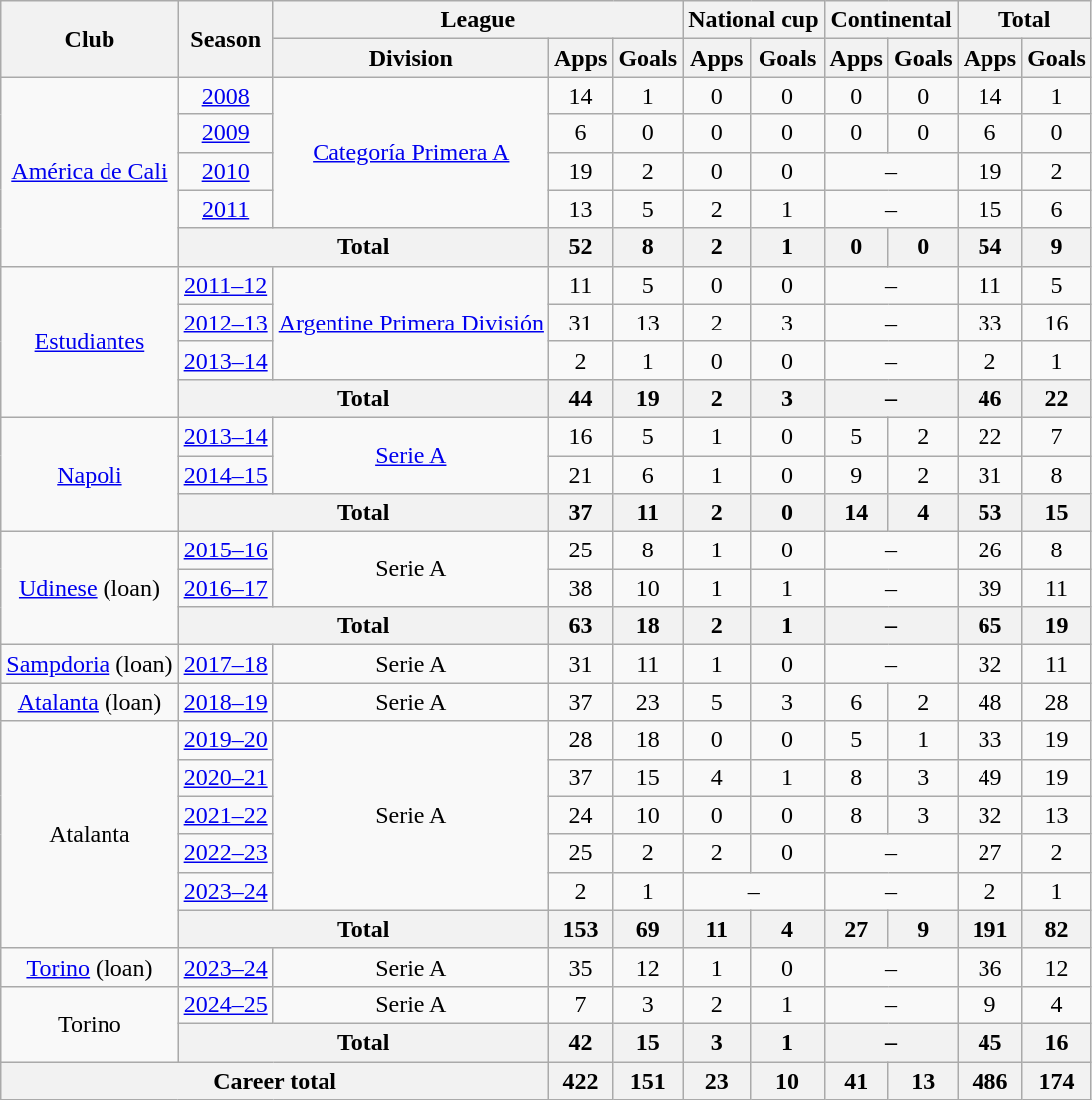<table class="wikitable" style="text-align:center">
<tr>
<th rowspan="2">Club</th>
<th rowspan="2">Season</th>
<th colspan="3">League</th>
<th colspan="2">National cup</th>
<th colspan="2">Continental</th>
<th colspan="2">Total</th>
</tr>
<tr>
<th>Division</th>
<th>Apps</th>
<th>Goals</th>
<th>Apps</th>
<th>Goals</th>
<th>Apps</th>
<th>Goals</th>
<th>Apps</th>
<th>Goals</th>
</tr>
<tr>
<td rowspan="5"><a href='#'>América de Cali</a></td>
<td><a href='#'>2008</a></td>
<td rowspan="4"><a href='#'>Categoría Primera A</a></td>
<td>14</td>
<td>1</td>
<td>0</td>
<td>0</td>
<td>0</td>
<td>0</td>
<td>14</td>
<td>1</td>
</tr>
<tr>
<td><a href='#'>2009</a></td>
<td>6</td>
<td>0</td>
<td>0</td>
<td>0</td>
<td>0</td>
<td>0</td>
<td>6</td>
<td>0</td>
</tr>
<tr>
<td><a href='#'>2010</a></td>
<td>19</td>
<td>2</td>
<td>0</td>
<td>0</td>
<td colspan="2">–</td>
<td>19</td>
<td>2</td>
</tr>
<tr>
<td><a href='#'>2011</a></td>
<td>13</td>
<td>5</td>
<td>2</td>
<td>1</td>
<td colspan="2">–</td>
<td>15</td>
<td>6</td>
</tr>
<tr>
<th colspan="2">Total</th>
<th>52</th>
<th>8</th>
<th>2</th>
<th>1</th>
<th>0</th>
<th>0</th>
<th>54</th>
<th>9</th>
</tr>
<tr>
<td rowspan="4"><a href='#'>Estudiantes</a></td>
<td><a href='#'>2011–12</a></td>
<td rowspan="3"><a href='#'>Argentine Primera División</a></td>
<td>11</td>
<td>5</td>
<td>0</td>
<td>0</td>
<td colspan="2">–</td>
<td>11</td>
<td>5</td>
</tr>
<tr>
<td><a href='#'>2012–13</a></td>
<td>31</td>
<td>13</td>
<td>2</td>
<td>3</td>
<td colspan="2">–</td>
<td>33</td>
<td>16</td>
</tr>
<tr>
<td><a href='#'>2013–14</a></td>
<td>2</td>
<td>1</td>
<td>0</td>
<td>0</td>
<td colspan="2">–</td>
<td>2</td>
<td>1</td>
</tr>
<tr>
<th colspan="2">Total</th>
<th>44</th>
<th>19</th>
<th>2</th>
<th>3</th>
<th colspan="2">–</th>
<th>46</th>
<th>22</th>
</tr>
<tr>
<td rowspan="3"><a href='#'>Napoli</a></td>
<td><a href='#'>2013–14</a></td>
<td rowspan="2"><a href='#'>Serie A</a></td>
<td>16</td>
<td>5</td>
<td>1</td>
<td>0</td>
<td>5</td>
<td>2</td>
<td>22</td>
<td>7</td>
</tr>
<tr>
<td><a href='#'>2014–15</a></td>
<td>21</td>
<td>6</td>
<td>1</td>
<td>0</td>
<td>9</td>
<td>2</td>
<td>31</td>
<td>8</td>
</tr>
<tr>
<th colspan="2">Total</th>
<th>37</th>
<th>11</th>
<th>2</th>
<th>0</th>
<th>14</th>
<th>4</th>
<th>53</th>
<th>15</th>
</tr>
<tr>
<td rowspan="3"><a href='#'>Udinese</a> (loan)</td>
<td><a href='#'>2015–16</a></td>
<td rowspan="2">Serie A</td>
<td>25</td>
<td>8</td>
<td>1</td>
<td>0</td>
<td colspan="2">–</td>
<td>26</td>
<td>8</td>
</tr>
<tr>
<td><a href='#'>2016–17</a></td>
<td>38</td>
<td>10</td>
<td>1</td>
<td>1</td>
<td colspan="2">–</td>
<td>39</td>
<td>11</td>
</tr>
<tr>
<th colspan="2">Total</th>
<th>63</th>
<th>18</th>
<th>2</th>
<th>1</th>
<th colspan="2">–</th>
<th>65</th>
<th>19</th>
</tr>
<tr>
<td><a href='#'>Sampdoria</a> (loan)</td>
<td><a href='#'>2017–18</a></td>
<td>Serie A</td>
<td>31</td>
<td>11</td>
<td>1</td>
<td>0</td>
<td colspan="2">–</td>
<td>32</td>
<td>11</td>
</tr>
<tr>
<td><a href='#'>Atalanta</a> (loan)</td>
<td><a href='#'>2018–19</a></td>
<td>Serie A</td>
<td>37</td>
<td>23</td>
<td>5</td>
<td>3</td>
<td>6</td>
<td>2</td>
<td>48</td>
<td>28</td>
</tr>
<tr>
<td rowspan="6">Atalanta</td>
<td><a href='#'>2019–20</a></td>
<td rowspan="5">Serie A</td>
<td>28</td>
<td>18</td>
<td>0</td>
<td>0</td>
<td>5</td>
<td>1</td>
<td>33</td>
<td>19</td>
</tr>
<tr>
<td><a href='#'>2020–21</a></td>
<td>37</td>
<td>15</td>
<td>4</td>
<td>1</td>
<td>8</td>
<td>3</td>
<td>49</td>
<td>19</td>
</tr>
<tr>
<td><a href='#'>2021–22</a></td>
<td>24</td>
<td>10</td>
<td>0</td>
<td>0</td>
<td>8</td>
<td>3</td>
<td>32</td>
<td>13</td>
</tr>
<tr>
<td><a href='#'>2022–23</a></td>
<td>25</td>
<td>2</td>
<td>2</td>
<td>0</td>
<td colspan="2">–</td>
<td>27</td>
<td>2</td>
</tr>
<tr>
<td><a href='#'>2023–24</a></td>
<td>2</td>
<td>1</td>
<td colspan="2">–</td>
<td colspan="2">–</td>
<td>2</td>
<td>1</td>
</tr>
<tr>
<th colspan="2">Total</th>
<th>153</th>
<th>69</th>
<th>11</th>
<th>4</th>
<th>27</th>
<th>9</th>
<th>191</th>
<th>82</th>
</tr>
<tr>
<td><a href='#'>Torino</a> (loan)</td>
<td><a href='#'>2023–24</a></td>
<td>Serie A</td>
<td>35</td>
<td>12</td>
<td>1</td>
<td>0</td>
<td colspan="2">–</td>
<td>36</td>
<td>12</td>
</tr>
<tr>
<td rowspan="2">Torino</td>
<td><a href='#'>2024–25</a></td>
<td>Serie A</td>
<td>7</td>
<td>3</td>
<td>2</td>
<td>1</td>
<td colspan="2">–</td>
<td>9</td>
<td>4</td>
</tr>
<tr>
<th colspan="2">Total</th>
<th>42</th>
<th>15</th>
<th>3</th>
<th>1</th>
<th colspan="2">–</th>
<th>45</th>
<th>16</th>
</tr>
<tr>
<th colspan="3">Career total</th>
<th>422</th>
<th>151</th>
<th>23</th>
<th>10</th>
<th>41</th>
<th>13</th>
<th>486</th>
<th>174</th>
</tr>
</table>
